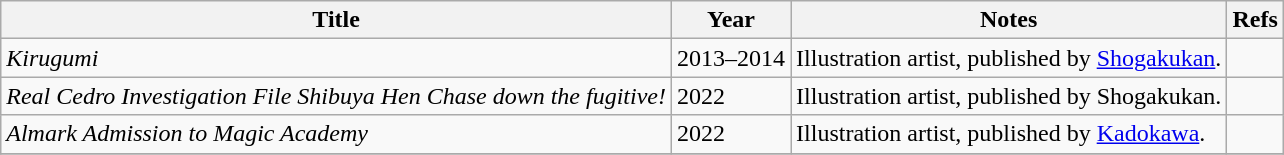<table class="wikitable sortable">
<tr>
<th>Title</th>
<th>Year</th>
<th>Notes</th>
<th class="unsortable">Refs</th>
</tr>
<tr>
<td><em>Kirugumi</em></td>
<td>2013–2014</td>
<td>Illustration artist, published by <a href='#'>Shogakukan</a>.</td>
<td align="center"></td>
</tr>
<tr>
<td><em>Real Cedro Investigation File Shibuya Hen Chase down the fugitive!</em></td>
<td>2022</td>
<td>Illustration artist, published by Shogakukan.</td>
<td align="center"></td>
</tr>
<tr>
<td><em>Almark Admission to Magic Academy</em></td>
<td>2022</td>
<td>Illustration artist, published by <a href='#'>Kadokawa</a>.</td>
<td align="center"></td>
</tr>
<tr>
</tr>
</table>
